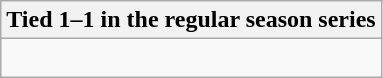<table class="wikitable collapsible collapsed">
<tr>
<th>Tied 1–1 in the regular season series</th>
</tr>
<tr>
<td><br>
</td>
</tr>
</table>
